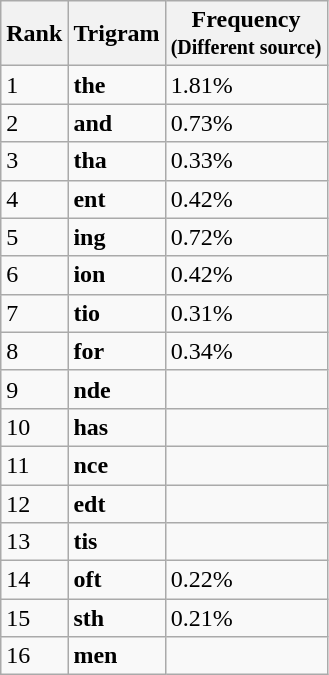<table class="wikitable sortable">
<tr>
<th>Rank</th>
<th>Trigram</th>
<th>Frequency<br><small>(Different source)</small></th>
</tr>
<tr>
<td>1</td>
<td><strong>the</strong></td>
<td>1.81%</td>
</tr>
<tr>
<td>2</td>
<td><strong>and</strong></td>
<td>0.73%</td>
</tr>
<tr>
<td>3</td>
<td><strong>tha</strong></td>
<td>0.33%</td>
</tr>
<tr>
<td>4</td>
<td><strong>ent</strong></td>
<td>0.42%</td>
</tr>
<tr>
<td>5</td>
<td><strong>ing</strong></td>
<td>0.72%</td>
</tr>
<tr>
<td>6</td>
<td><strong>ion</strong></td>
<td>0.42%</td>
</tr>
<tr>
<td>7</td>
<td><strong>tio</strong></td>
<td>0.31%</td>
</tr>
<tr>
<td>8</td>
<td><strong>for</strong></td>
<td>0.34%</td>
</tr>
<tr>
<td>9</td>
<td><strong>nde</strong></td>
<td></td>
</tr>
<tr>
<td>10</td>
<td><strong>has</strong></td>
<td></td>
</tr>
<tr>
<td>11</td>
<td><strong>nce</strong></td>
<td></td>
</tr>
<tr>
<td>12</td>
<td><strong>edt</strong></td>
<td></td>
</tr>
<tr>
<td>13</td>
<td><strong>tis</strong></td>
<td></td>
</tr>
<tr>
<td>14</td>
<td><strong>oft</strong></td>
<td>0.22%</td>
</tr>
<tr>
<td>15</td>
<td><strong>sth</strong></td>
<td>0.21%</td>
</tr>
<tr>
<td>16</td>
<td><strong>men</strong></td>
<td></td>
</tr>
</table>
